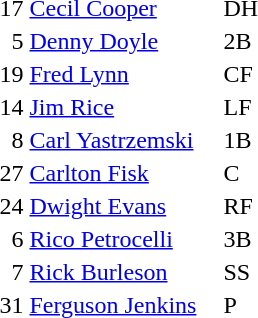<table>
<tr>
<td>17</td>
<td><a href='#'>Cecil Cooper</a></td>
<td>DH</td>
</tr>
<tr>
<td>  5</td>
<td><a href='#'>Denny Doyle</a></td>
<td>2B</td>
</tr>
<tr>
<td>19</td>
<td><a href='#'>Fred Lynn</a></td>
<td>CF</td>
</tr>
<tr>
<td>14</td>
<td><a href='#'>Jim Rice</a></td>
<td>LF</td>
</tr>
<tr>
<td>  8</td>
<td><a href='#'>Carl Yastrzemski</a>    </td>
<td>1B</td>
</tr>
<tr>
<td>27</td>
<td><a href='#'>Carlton Fisk</a></td>
<td>C</td>
</tr>
<tr>
<td>24</td>
<td><a href='#'>Dwight Evans</a></td>
<td>RF</td>
</tr>
<tr>
<td>  6</td>
<td><a href='#'>Rico Petrocelli</a></td>
<td>3B</td>
</tr>
<tr>
<td>  7</td>
<td><a href='#'>Rick Burleson</a></td>
<td>SS</td>
</tr>
<tr>
<td>31</td>
<td><a href='#'>Ferguson Jenkins</a></td>
<td>P</td>
</tr>
</table>
